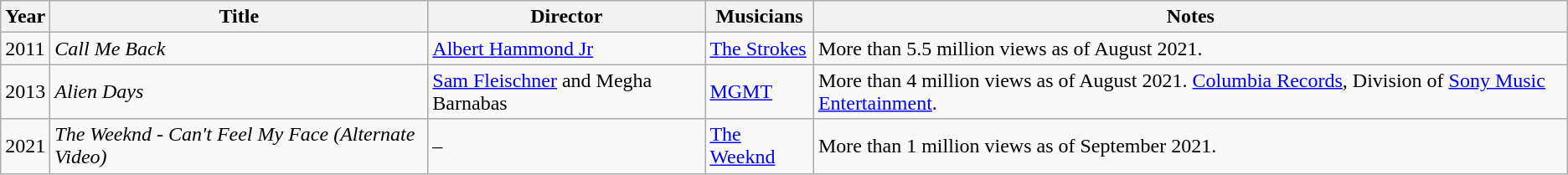<table class="wikitable sortable">
<tr>
<th>Year</th>
<th>Title</th>
<th>Director</th>
<th>Musicians</th>
<th class="unsortable">Notes</th>
</tr>
<tr>
<td>2011</td>
<td><em>Call Me Back</em></td>
<td><a href='#'>Albert Hammond Jr</a></td>
<td><a href='#'>The Strokes</a></td>
<td>More than 5.5 million views as of August 2021.</td>
</tr>
<tr>
<td>2013</td>
<td><em>Alien Days</em></td>
<td><a href='#'>Sam Fleischner</a> and Megha Barnabas</td>
<td><a href='#'>MGMT</a></td>
<td>More than 4 million views as of August 2021. <a href='#'>Columbia Records</a>, Division of <a href='#'>Sony Music Entertainment</a>.</td>
</tr>
<tr>
<td>2021</td>
<td><em>The Weeknd - Can't Feel My Face (Alternate Video)</em></td>
<td>–</td>
<td><a href='#'>The Weeknd</a></td>
<td>More than 1 million views as of September 2021.</td>
</tr>
</table>
